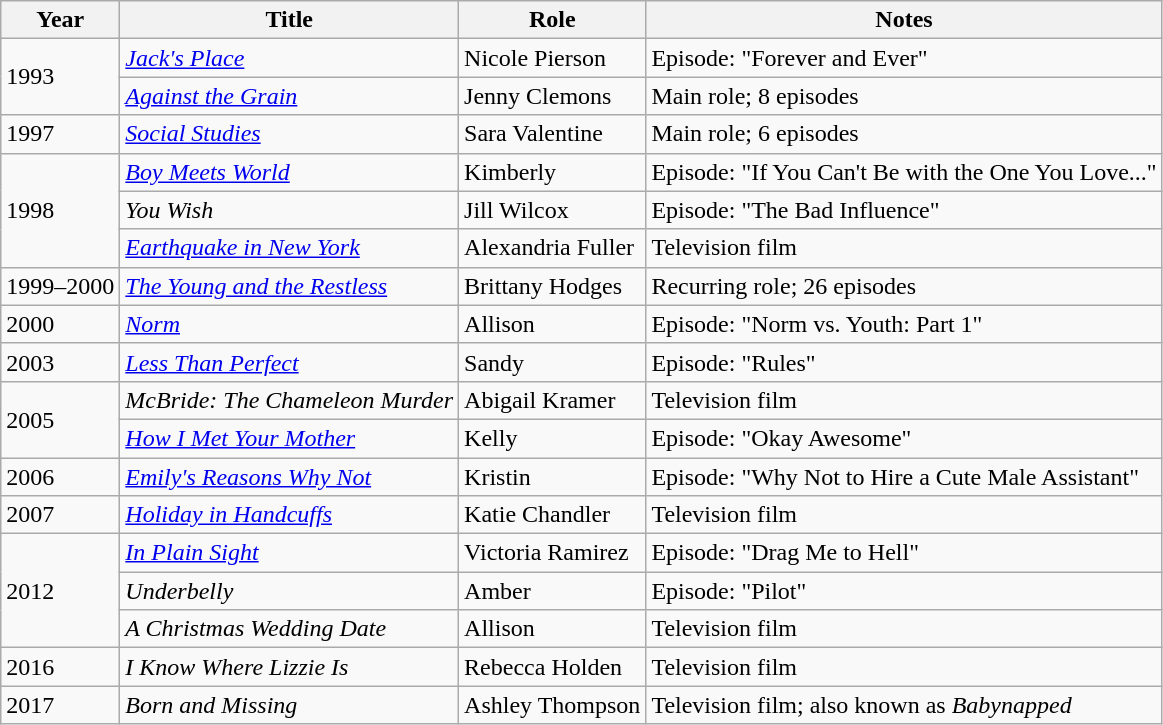<table class="wikitable sortable">
<tr>
<th>Year</th>
<th>Title</th>
<th>Role</th>
<th class="unsortable">Notes</th>
</tr>
<tr>
<td rowspan="2">1993</td>
<td><em><a href='#'>Jack's Place</a></em></td>
<td>Nicole Pierson</td>
<td>Episode: "Forever and Ever"</td>
</tr>
<tr>
<td><em><a href='#'>Against the Grain</a></em></td>
<td>Jenny Clemons</td>
<td>Main role; 8 episodes</td>
</tr>
<tr>
<td>1997</td>
<td><em><a href='#'>Social Studies</a></em></td>
<td>Sara Valentine</td>
<td>Main role; 6 episodes</td>
</tr>
<tr>
<td rowspan="3">1998</td>
<td><em><a href='#'>Boy Meets World</a></em></td>
<td>Kimberly</td>
<td>Episode: "If You Can't Be with the One You Love..."</td>
</tr>
<tr>
<td><em>You Wish</em></td>
<td>Jill Wilcox</td>
<td>Episode: "The Bad Influence"</td>
</tr>
<tr>
<td><em><a href='#'>Earthquake in New York</a></em></td>
<td>Alexandria Fuller</td>
<td>Television film</td>
</tr>
<tr>
<td>1999–2000</td>
<td><em><a href='#'>The Young and the Restless</a></em></td>
<td>Brittany Hodges</td>
<td>Recurring role; 26 episodes</td>
</tr>
<tr>
<td>2000</td>
<td><em><a href='#'>Norm</a></em></td>
<td>Allison</td>
<td>Episode: "Norm vs. Youth: Part 1"</td>
</tr>
<tr>
<td>2003</td>
<td><em><a href='#'>Less Than Perfect</a></em></td>
<td>Sandy</td>
<td>Episode: "Rules"</td>
</tr>
<tr>
<td rowspan="2">2005</td>
<td><em>McBride: The Chameleon Murder</em></td>
<td>Abigail Kramer</td>
<td>Television film</td>
</tr>
<tr>
<td><em><a href='#'>How I Met Your Mother</a></em></td>
<td>Kelly</td>
<td>Episode: "Okay Awesome"</td>
</tr>
<tr>
<td>2006</td>
<td><em><a href='#'>Emily's Reasons Why Not</a></em></td>
<td>Kristin</td>
<td>Episode: "Why Not to Hire a Cute Male Assistant"</td>
</tr>
<tr>
<td>2007</td>
<td><em><a href='#'>Holiday in Handcuffs</a></em></td>
<td>Katie Chandler</td>
<td>Television film</td>
</tr>
<tr>
<td rowspan="3">2012</td>
<td><em><a href='#'>In Plain Sight</a></em></td>
<td>Victoria Ramirez</td>
<td>Episode: "Drag Me to Hell"</td>
</tr>
<tr>
<td><em>Underbelly</em></td>
<td>Amber</td>
<td>Episode: "Pilot"</td>
</tr>
<tr>
<td><em>A Christmas Wedding Date</em></td>
<td>Allison</td>
<td>Television film</td>
</tr>
<tr>
<td>2016</td>
<td><em>I Know Where Lizzie Is</em></td>
<td>Rebecca Holden</td>
<td>Television film</td>
</tr>
<tr>
<td>2017</td>
<td><em>Born and Missing</em></td>
<td>Ashley Thompson</td>
<td>Television film; also known as <em>Babynapped</em></td>
</tr>
</table>
